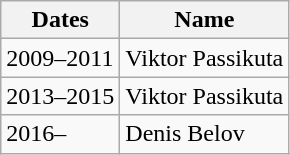<table class="wikitable">
<tr>
<th>Dates</th>
<th>Name</th>
</tr>
<tr>
<td>2009–2011</td>
<td> Viktor Passikuta</td>
</tr>
<tr>
<td>2013–2015</td>
<td> Viktor Passikuta</td>
</tr>
<tr>
<td>2016–</td>
<td> Denis Belov</td>
</tr>
</table>
